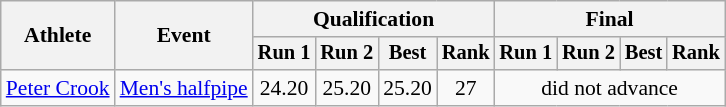<table class="wikitable" style="font-size:90%">
<tr>
<th rowspan="2">Athlete</th>
<th rowspan="2">Event</th>
<th colspan="4">Qualification</th>
<th colspan="4">Final</th>
</tr>
<tr style="font-size:95%">
<th>Run 1</th>
<th>Run 2</th>
<th>Best</th>
<th>Rank</th>
<th>Run 1</th>
<th>Run 2</th>
<th>Best</th>
<th>Rank</th>
</tr>
<tr align=center>
<td align=left><a href='#'>Peter Crook</a></td>
<td align=left><a href='#'>Men's halfpipe</a></td>
<td>24.20</td>
<td>25.20</td>
<td>25.20</td>
<td>27</td>
<td colspan=4>did not advance</td>
</tr>
</table>
